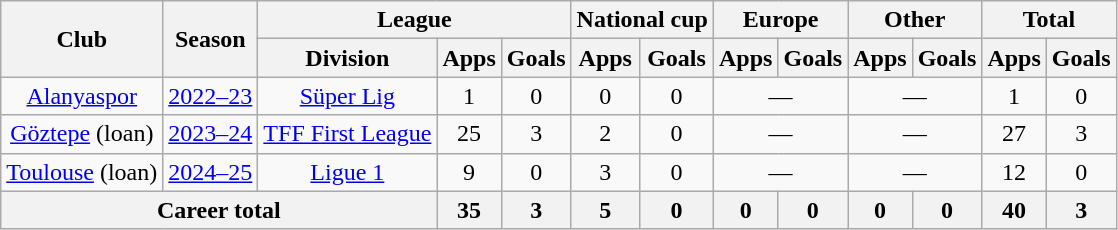<table class=wikitable style=text-align:center>
<tr>
<th rowspan=2>Club</th>
<th rowspan=2>Season</th>
<th colspan=3>League</th>
<th colspan=2>National cup</th>
<th colspan=2>Europe</th>
<th colspan=2>Other</th>
<th colspan=2>Total</th>
</tr>
<tr>
<th>Division</th>
<th>Apps</th>
<th>Goals</th>
<th>Apps</th>
<th>Goals</th>
<th>Apps</th>
<th>Goals</th>
<th>Apps</th>
<th>Goals</th>
<th>Apps</th>
<th>Goals</th>
</tr>
<tr>
<td><a href='#'>Alanyaspor</a></td>
<td><a href='#'>2022–23</a></td>
<td><a href='#'>Süper Lig</a></td>
<td>1</td>
<td>0</td>
<td>0</td>
<td>0</td>
<td colspan="2">—</td>
<td colspan="2">—</td>
<td>1</td>
<td>0</td>
</tr>
<tr>
<td><a href='#'>Göztepe</a> (loan)</td>
<td><a href='#'>2023–24</a></td>
<td><a href='#'>TFF First League</a></td>
<td>25</td>
<td>3</td>
<td>2</td>
<td>0</td>
<td colspan="2">—</td>
<td colspan="2">—</td>
<td>27</td>
<td>3</td>
</tr>
<tr>
<td><a href='#'>Toulouse</a> (loan)</td>
<td><a href='#'>2024–25</a></td>
<td><a href='#'>Ligue 1</a></td>
<td>9</td>
<td>0</td>
<td>3</td>
<td>0</td>
<td colspan="2">—</td>
<td colspan="2">—</td>
<td>12</td>
<td>0</td>
</tr>
<tr>
<th colspan="3">Career total</th>
<th>35</th>
<th>3</th>
<th>5</th>
<th>0</th>
<th>0</th>
<th>0</th>
<th>0</th>
<th>0</th>
<th>40</th>
<th>3</th>
</tr>
</table>
